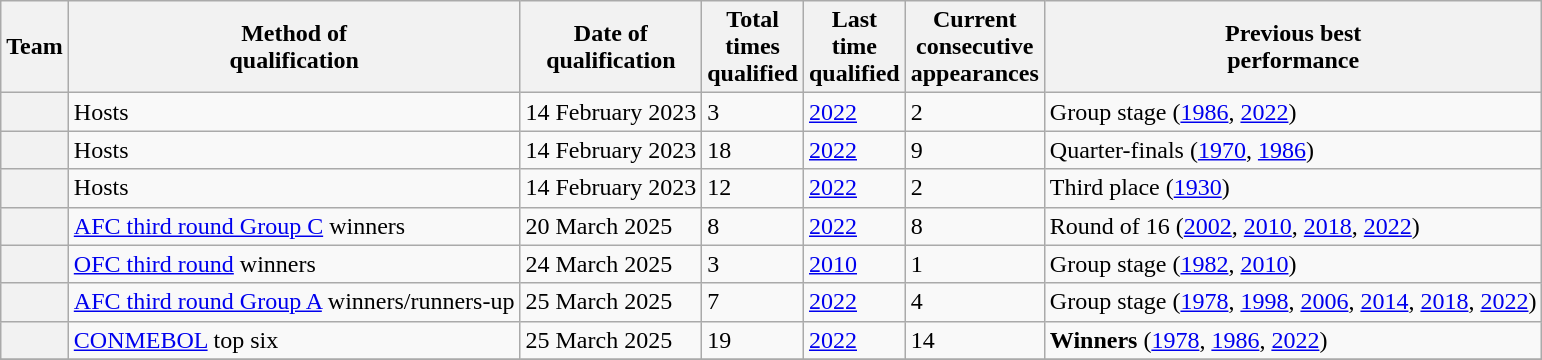<table class="wikitable sortable plainrowheaders sticky-header col4center col5center col6center">
<tr>
<th scope="col">Team</th>
<th scope="col" data-sort-type="text">Method of<br>qualification</th>
<th scope="col" data-sort-type="date">Date of<br>qualification</th>
<th scope="col">Total<br>times<br>qualified</th>
<th scope="col">Last<br>time<br>qualified</th>
<th scope="col">Current<br>consecutive<br>appearances</th>
<th scope="col" data-sort-type="number">Previous best<br>performance</th>
</tr>
<tr>
<th scope="row" data-sort-value="Can"></th>
<td data-sort-value="a">Hosts</td>
<td>14 February 2023</td>
<td>3</td>
<td><a href='#'>2022</a></td>
<td>2</td>
<td data-sort-value="22">Group stage (<a href='#'>1986</a>, <a href='#'>2022</a>)</td>
</tr>
<tr>
<th scope="row" data-sort-value="Mex"></th>
<td data-sort-value="a">Hosts</td>
<td>14 February 2023</td>
<td>18</td>
<td><a href='#'>2022</a></td>
<td>9</td>
<td data-sort-value="42">Quarter-finals (<a href='#'>1970</a>, <a href='#'>1986</a>)</td>
</tr>
<tr>
<th scope="row" data-sort-value="UniSta"></th>
<td data-sort-value="a">Hosts</td>
<td>14 February 2023</td>
<td>12</td>
<td><a href='#'>2022</a></td>
<td>2</td>
<td data-sort-value="61">Third place (<a href='#'>1930</a>)</td>
</tr>
<tr>
<th scope="row" data-sort-value="Jap"></th>
<td data-sort-value="afc-c1"><a href='#'>AFC third round Group C</a> winners</td>
<td>20 March 2025</td>
<td>8</td>
<td><a href='#'>2022</a></td>
<td>8</td>
<td data-sort-value="34">Round of 16 (<a href='#'>2002</a>, <a href='#'>2010</a>, <a href='#'>2018</a>, <a href='#'>2022</a>)</td>
</tr>
<tr>
<th scope="row" data-sort-value="NewZ"></th>
<td data-sort-value="ofc"><a href='#'>OFC third round</a> winners</td>
<td>24 March 2025</td>
<td>3</td>
<td><a href='#'>2010</a></td>
<td>1</td>
<td data-sort-value="22">Group stage (<a href='#'>1982</a>, <a href='#'>2010</a>)</td>
</tr>
<tr>
<th scope="row" data-sort-value="Ira"></th>
<td data-sort-value="afc-a1-2"><a href='#'>AFC third round Group A</a> winners/runners-up</td>
<td>25 March 2025</td>
<td>7</td>
<td><a href='#'>2022</a></td>
<td>4</td>
<td data-sort-value="26">Group stage (<a href='#'>1978</a>, <a href='#'>1998</a>, <a href='#'>2006</a>, <a href='#'>2014</a>, <a href='#'>2018</a>, <a href='#'>2022</a>)</td>
</tr>
<tr>
<th scope="row" data-sort-value="Arg"></th>
<td data-sort-value="conmebol-1-6"><a href='#'>CONMEBOL</a> top six</td>
<td>25 March 2025</td>
<td>19</td>
<td><a href='#'>2022</a></td>
<td>14</td>
<td data-sort-value="83"><strong>Winners</strong> (<a href='#'>1978</a>, <a href='#'>1986</a>, <a href='#'>2022</a>)</td>
</tr>
<tr>
</tr>
</table>
